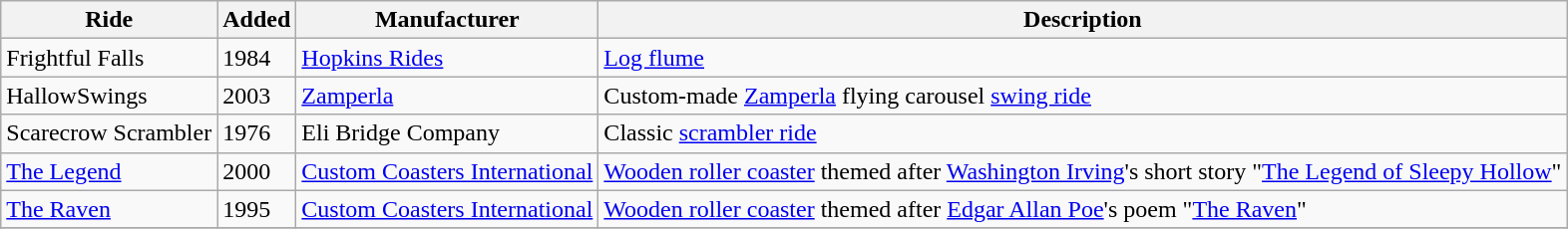<table class="wikitable sortable">
<tr>
<th scope="col">Ride</th>
<th scope="col">Added</th>
<th scope="col">Manufacturer</th>
<th scope="col" class="unsortable">Description</th>
</tr>
<tr>
<td>Frightful Falls</td>
<td>1984</td>
<td><a href='#'>Hopkins Rides</a></td>
<td><a href='#'>Log flume</a></td>
</tr>
<tr>
<td>HallowSwings</td>
<td>2003</td>
<td><a href='#'>Zamperla</a></td>
<td>Custom-made <a href='#'>Zamperla</a> flying carousel <a href='#'>swing ride</a></td>
</tr>
<tr>
<td>Scarecrow Scrambler</td>
<td>1976</td>
<td>Eli Bridge Company</td>
<td>Classic <a href='#'>scrambler ride</a></td>
</tr>
<tr>
<td><a href='#'>The Legend</a></td>
<td>2000</td>
<td><a href='#'>Custom Coasters International</a></td>
<td><a href='#'>Wooden roller coaster</a> themed after <a href='#'>Washington Irving</a>'s short story "<a href='#'>The Legend of Sleepy Hollow</a>"</td>
</tr>
<tr>
<td><a href='#'>The Raven</a></td>
<td>1995</td>
<td><a href='#'>Custom Coasters International</a></td>
<td><a href='#'>Wooden roller coaster</a> themed after <a href='#'>Edgar Allan Poe</a>'s poem "<a href='#'>The Raven</a>"</td>
</tr>
<tr>
</tr>
</table>
